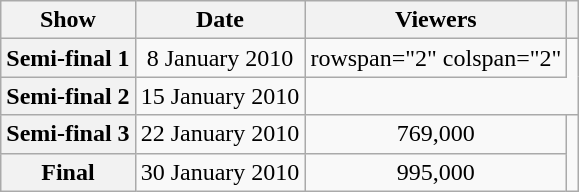<table class="wikitable plainrowheaders sortable" style="text-align:center">
<tr>
<th scope="col">Show</th>
<th scope="col">Date</th>
<th scope="col">Viewers</th>
<th scope="col" class="unsortable"></th>
</tr>
<tr>
<th scope="row">Semi-final 1</th>
<td>8 January 2010</td>
<td>rowspan="2" colspan="2" </td>
</tr>
<tr>
<th scope="row">Semi-final 2</th>
<td>15 January 2010</td>
</tr>
<tr>
<th scope="row">Semi-final 3</th>
<td>22 January 2010</td>
<td>769,000</td>
<td rowspan="2"></td>
</tr>
<tr>
<th scope="row">Final</th>
<td>30 January 2010</td>
<td>995,000</td>
</tr>
</table>
